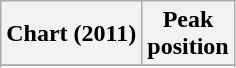<table class="wikitable sortable plainrowheaders" style="text-align:left">
<tr>
<th scope="col">Chart (2011)</th>
<th scope="col">Peak<br>position</th>
</tr>
<tr>
</tr>
<tr>
</tr>
<tr>
</tr>
<tr>
</tr>
</table>
